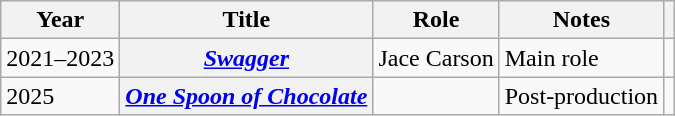<table class="wikitable plainrowheaders sortable">
<tr>
<th scope="col">Year</th>
<th scope="col">Title</th>
<th scope="col">Role</th>
<th scope="col" class="unsortable">Notes</th>
<th scope="col" class="unsortable"></th>
</tr>
<tr>
<td>2021–2023</td>
<th scope="row"><em><a href='#'>Swagger</a></em></th>
<td>Jace Carson</td>
<td>Main role</td>
<td style="text-align:center;"></td>
</tr>
<tr>
<td>2025</td>
<th scope="row"><em><a href='#'>One Spoon of Chocolate</a></em></th>
<td></td>
<td>Post-production</td>
<td style="text-align:center;"></td>
</tr>
</table>
